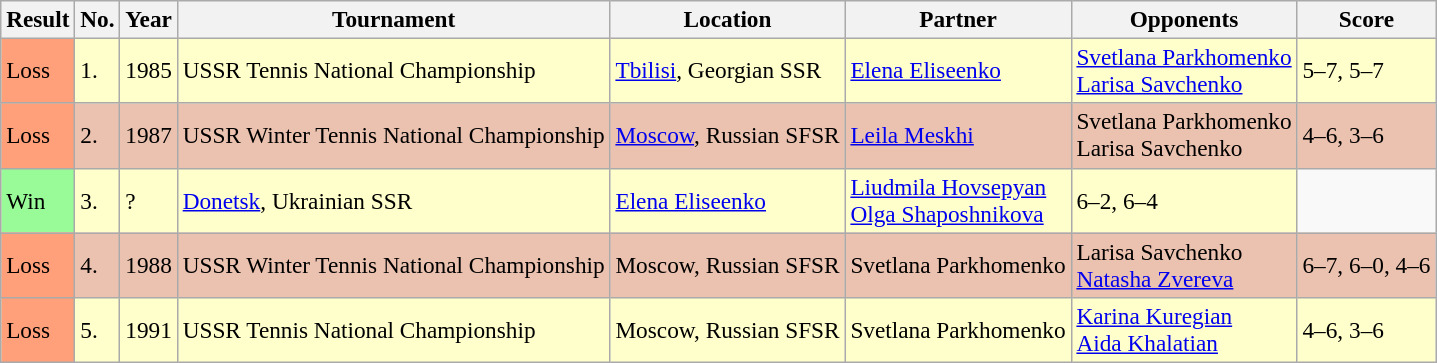<table class="wikitable" style="font-size:97%">
<tr>
<th>Result</th>
<th>No.</th>
<th>Year</th>
<th>Tournament</th>
<th>Location</th>
<th>Partner</th>
<th>Opponents</th>
<th>Score</th>
</tr>
<tr bgcolor=#FFFFCC>
<td style="background:#ffa07a;">Loss</td>
<td>1.</td>
<td>1985</td>
<td>USSR Tennis National Championship</td>
<td><a href='#'>Tbilisi</a>, Georgian SSR</td>
<td> <a href='#'>Elena Eliseenko</a></td>
<td> <a href='#'>Svetlana Parkhomenko</a> <br>  <a href='#'>Larisa Savchenko</a></td>
<td>5–7, 5–7</td>
</tr>
<tr bgcolor=#EBC2AF>
<td style="background:#ffa07a;">Loss</td>
<td>2.</td>
<td>1987</td>
<td>USSR Winter Tennis National Championship</td>
<td><a href='#'>Moscow</a>, Russian SFSR</td>
<td> <a href='#'>Leila Meskhi</a></td>
<td> Svetlana Parkhomenko <br>  Larisa Savchenko</td>
<td>4–6, 3–6</td>
</tr>
<tr bgcolor=#FFFFCC>
<td style="background:#98fb98;">Win</td>
<td>3.</td>
<td>?</td>
<td><a href='#'>Donetsk</a>, Ukrainian SSR</td>
<td> <a href='#'>Elena Eliseenko</a></td>
<td> <a href='#'>Liudmila Hovsepyan</a> <br>  <a href='#'>Olga Shaposhnikova</a></td>
<td>6–2, 6–4</td>
</tr>
<tr bgcolor=#EBC2AF>
<td style="background:#ffa07a;">Loss</td>
<td>4.</td>
<td>1988</td>
<td>USSR Winter Tennis National Championship</td>
<td>Moscow, Russian SFSR</td>
<td> Svetlana Parkhomenko</td>
<td> Larisa Savchenko <br>  <a href='#'>Natasha Zvereva</a></td>
<td>6–7, 6–0, 4–6</td>
</tr>
<tr bgcolor=#FFFFCC>
<td style="background:#ffa07a;">Loss</td>
<td>5.</td>
<td>1991</td>
<td>USSR Tennis National Championship</td>
<td>Moscow, Russian SFSR</td>
<td> Svetlana Parkhomenko</td>
<td> <a href='#'>Karina Kuregian</a> <br>  <a href='#'>Aida Khalatian</a></td>
<td>4–6, 3–6</td>
</tr>
</table>
